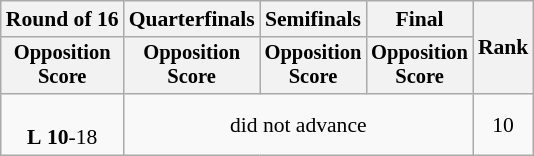<table class=wikitable style="font-size:90%">
<tr>
<th>Round of 16</th>
<th>Quarterfinals</th>
<th>Semifinals</th>
<th>Final</th>
<th rowspan=2>Rank</th>
</tr>
<tr style="font-size:95%">
<th>Opposition<br>Score</th>
<th>Opposition<br>Score</th>
<th>Opposition<br>Score</th>
<th>Opposition<br>Score</th>
</tr>
<tr align=center>
<td><br><strong>L</strong>  <strong>10</strong>-18</td>
<td colspan=3>did not advance</td>
<td>10</td>
</tr>
</table>
